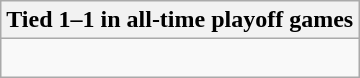<table class="wikitable collapsible collapsed">
<tr>
<th>Tied 1–1 in all-time playoff games</th>
</tr>
<tr>
<td><br>
</td>
</tr>
</table>
